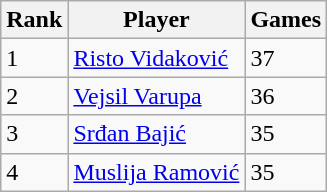<table class="wikitable">
<tr>
<th>Rank</th>
<th>Player</th>
<th>Games</th>
</tr>
<tr>
<td>1</td>
<td><a href='#'>Risto Vidaković</a></td>
<td>37</td>
</tr>
<tr>
<td>2</td>
<td><a href='#'>Vejsil Varupa</a></td>
<td>36</td>
</tr>
<tr>
<td>3</td>
<td><a href='#'>Srđan Bajić</a></td>
<td>35</td>
</tr>
<tr>
<td>4</td>
<td><a href='#'>Muslija Ramović</a></td>
<td>35</td>
</tr>
</table>
